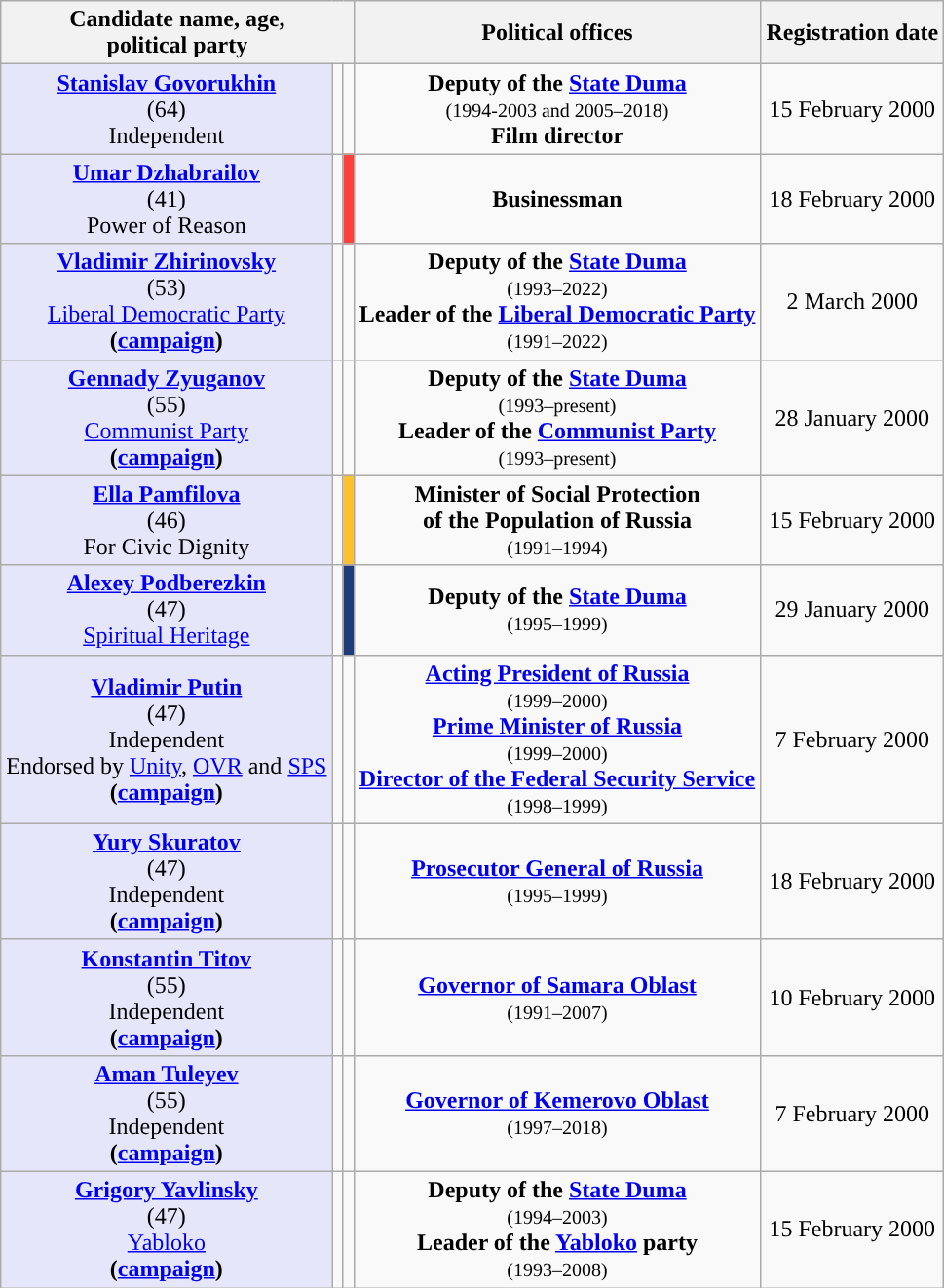<table class=wikitable style=text-align:center>
<tr>
<th colspan="3">Candidate name, age,<br>political party</th>
<th>Political offices</th>
<th>Registration date</th>
</tr>
<tr>
<td style="background:lavender;"><strong><a href='#'>Stanislav Govorukhin</a></strong><br>(64)<br>Independent</td>
<td></td>
<td style="background-color:"></td>
<td><strong>Deputy of the <a href='#'>State Duma</a></strong><br><small>(1994-2003 and 2005–2018)</small><br><strong>Film director</strong></td>
<td>15 February 2000</td>
</tr>
<tr>
<td style="background:lavender;"><strong><a href='#'>Umar Dzhabrailov</a></strong><br>(41)<br>Power of Reason</td>
<td></td>
<td style="background-color:#FF403D;"></td>
<td><strong>Businessman</strong></td>
<td>18 February 2000</td>
</tr>
<tr>
<td style="background:lavender;"><strong><a href='#'>Vladimir Zhirinovsky</a></strong><br>(53)<br><a href='#'>Liberal Democratic Party</a><br><strong>(<a href='#'>campaign</a>)</strong></td>
<td></td>
<td style="background-color:"></td>
<td><strong>Deputy of the <a href='#'>State Duma</a></strong><br><small>(1993–2022)</small><br><strong>Leader of the <a href='#'>Liberal Democratic Party</a></strong><br><small>(1991–2022)</small></td>
<td>2 March 2000</td>
</tr>
<tr>
<td style="background:lavender;"><strong><a href='#'>Gennady Zyuganov</a></strong><br>(55)<br><a href='#'>Communist Party</a><br><strong>(<a href='#'>campaign</a>)</strong></td>
<td></td>
<td style="background-color:"></td>
<td><strong>Deputy of the <a href='#'>State Duma</a></strong><br><small>(1993–present)</small><br><strong>Leader of the <a href='#'>Communist Party</a></strong><br><small>(1993–present)</small></td>
<td>28 January 2000</td>
</tr>
<tr>
<td style="background:lavender;"><strong><a href='#'>Ella Pamfilova</a></strong><br>(46)<br>For Civic Dignity</td>
<td></td>
<td style="background-color:#FFC130;"></td>
<td><strong>Minister of Social Protection<br>of the Population of Russia</strong><br><small>(1991–1994)</small></td>
<td>15 February 2000</td>
</tr>
<tr>
<td style="background:lavender;"><strong><a href='#'>Alexey Podberezkin</a></strong><br>(47)<br><a href='#'>Spiritual Heritage</a></td>
<td></td>
<td style="background-color:#1F3C79;"></td>
<td><strong>Deputy of the <a href='#'>State Duma</a></strong><br><small>(1995–1999)</small></td>
<td>29 January 2000</td>
</tr>
<tr>
<td style="background:lavender;"><strong><a href='#'>Vladimir Putin</a></strong><br>(47)<br>Independent<br>Endorsed by <a href='#'>Unity</a>, <a href='#'>OVR</a> and <a href='#'>SPS</a><br><strong>(<a href='#'>campaign</a>)</strong></td>
<td></td>
<td style="background-color:"></td>
<td><strong><a href='#'>Acting President of Russia</a></strong><br><small>(1999–2000)</small><br><strong><a href='#'>Prime Minister of Russia</a></strong><br><small>(1999–2000)</small><br><strong><a href='#'>Director of the Federal Security Service</a></strong><br><small>(1998–1999)</small></td>
<td>7 February 2000</td>
</tr>
<tr>
<td style="background:lavender;"><strong><a href='#'>Yury Skuratov</a></strong><br>(47)<br>Independent<br><strong>(<a href='#'>campaign</a>)</strong></td>
<td></td>
<td style="background-color:"></td>
<td><strong><a href='#'>Prosecutor General of Russia</a></strong><br><small>(1995–1999)</small></td>
<td>18 February 2000</td>
</tr>
<tr>
<td style="background:lavender;"><strong><a href='#'>Konstantin Titov</a></strong><br>(55)<br>Independent<br><strong>(<a href='#'>campaign</a>)</strong></td>
<td></td>
<td style="background-color:"></td>
<td><strong><a href='#'>Governor of Samara Oblast</a></strong><br><small>(1991–2007)</small></td>
<td>10 February 2000</td>
</tr>
<tr>
<td style="background:lavender;"><strong><a href='#'>Aman Tuleyev</a></strong><br>(55)<br>Independent<br><strong>(<a href='#'>campaign</a>)</strong></td>
<td></td>
<td style="background-color:"></td>
<td><strong><a href='#'>Governor of Kemerovo Oblast</a></strong><br><small>(1997–2018)</small></td>
<td>7 February 2000</td>
</tr>
<tr>
<td style="background:lavender;"><strong><a href='#'>Grigory Yavlinsky</a></strong><br>(47)<br><a href='#'>Yabloko</a><br><strong>(<a href='#'>campaign</a>)</strong></td>
<td></td>
<td style="background-color:"></td>
<td><strong>Deputy of the <a href='#'>State Duma</a></strong><br><small>(1994–2003)</small><br><strong>Leader of the <a href='#'>Yabloko</a> party</strong><br><small>(1993–2008)</small></td>
<td>15 February 2000</td>
</tr>
</table>
